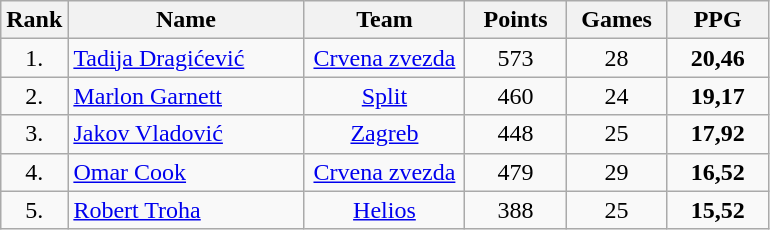<table class="wikitable" style="text-align: center;">
<tr>
<th>Rank</th>
<th width="150">Name</th>
<th width="100">Team</th>
<th width="60">Points</th>
<th width="60">Games</th>
<th width="60">PPG</th>
</tr>
<tr>
<td>1.</td>
<td align="left"> <a href='#'>Tadija Dragićević</a></td>
<td><a href='#'>Crvena zvezda</a></td>
<td>573</td>
<td>28</td>
<td><strong>20,46</strong></td>
</tr>
<tr>
<td>2.</td>
<td align="left"> <a href='#'>Marlon Garnett</a></td>
<td><a href='#'>Split</a></td>
<td>460</td>
<td>24</td>
<td><strong>19,17</strong></td>
</tr>
<tr>
<td>3.</td>
<td align="left"> <a href='#'>Jakov Vladović</a></td>
<td><a href='#'>Zagreb</a></td>
<td>448</td>
<td>25</td>
<td><strong>17,92</strong></td>
</tr>
<tr>
<td>4.</td>
<td align="left"> <a href='#'>Omar Cook</a></td>
<td><a href='#'>Crvena zvezda</a></td>
<td>479</td>
<td>29</td>
<td><strong>16,52</strong></td>
</tr>
<tr>
<td>5.</td>
<td align="left"> <a href='#'>Robert Troha</a></td>
<td><a href='#'>Helios</a></td>
<td>388</td>
<td>25</td>
<td><strong>15,52</strong></td>
</tr>
</table>
